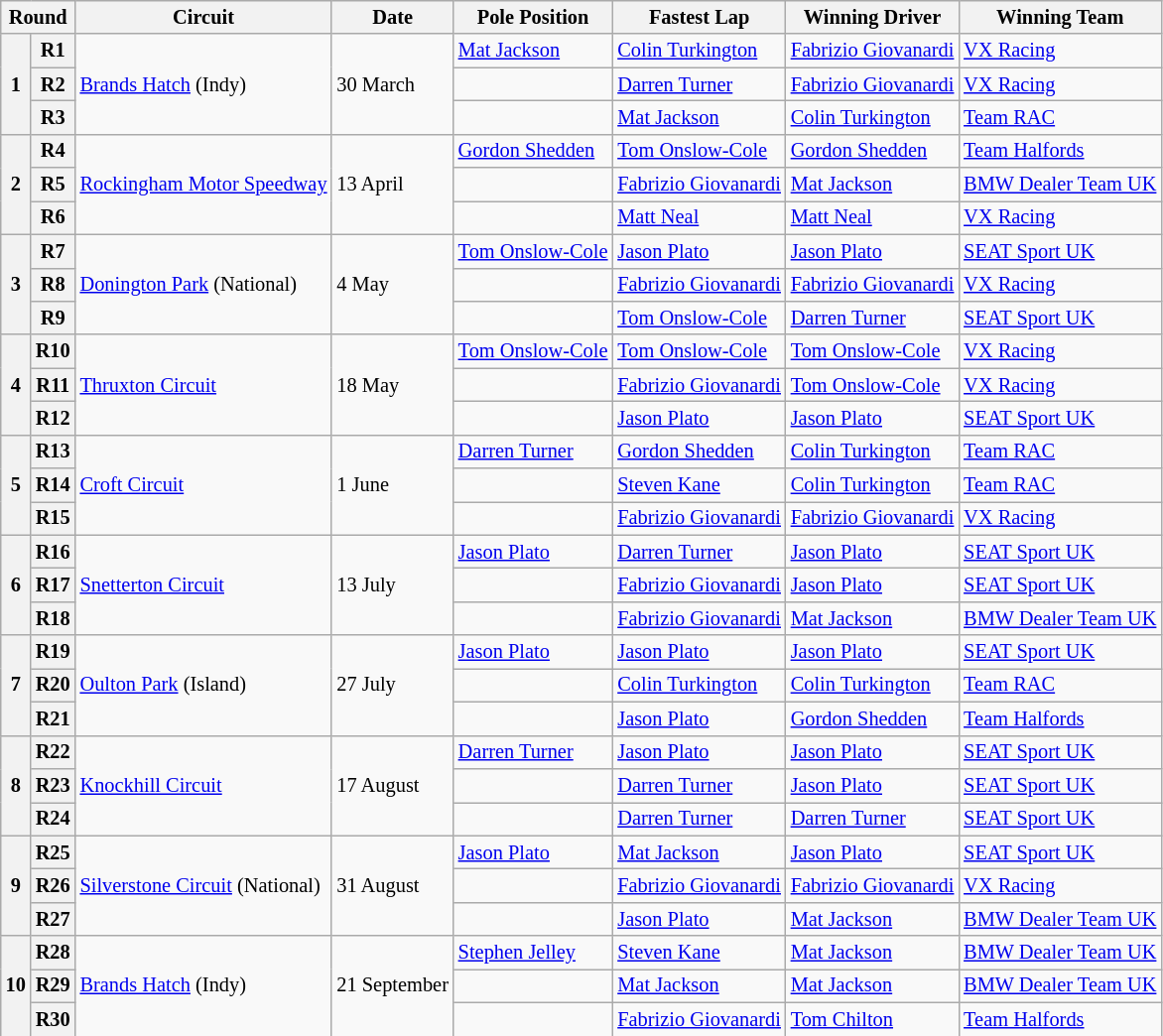<table class="wikitable" style="font-size: 85%">
<tr>
<th colspan=2>Round</th>
<th>Circuit</th>
<th>Date</th>
<th>Pole Position</th>
<th>Fastest Lap</th>
<th>Winning Driver</th>
<th>Winning Team</th>
</tr>
<tr>
<th rowspan=3>1</th>
<th>R1</th>
<td rowspan=3><a href='#'>Brands Hatch</a> (Indy)</td>
<td rowspan=3>30 March</td>
<td> <a href='#'>Mat Jackson</a></td>
<td> <a href='#'>Colin Turkington</a></td>
<td> <a href='#'>Fabrizio Giovanardi</a></td>
<td><a href='#'>VX Racing</a></td>
</tr>
<tr>
<th>R2</th>
<td></td>
<td> <a href='#'>Darren Turner</a></td>
<td> <a href='#'>Fabrizio Giovanardi</a></td>
<td><a href='#'>VX Racing</a></td>
</tr>
<tr>
<th>R3</th>
<td></td>
<td> <a href='#'>Mat Jackson</a></td>
<td> <a href='#'>Colin Turkington</a></td>
<td><a href='#'>Team RAC</a></td>
</tr>
<tr>
<th rowspan=3>2</th>
<th>R4</th>
<td rowspan=3 nowrap><a href='#'>Rockingham Motor Speedway</a></td>
<td rowspan=3>13 April</td>
<td> <a href='#'>Gordon Shedden</a></td>
<td> <a href='#'>Tom Onslow-Cole</a></td>
<td> <a href='#'>Gordon Shedden</a></td>
<td><a href='#'>Team Halfords</a></td>
</tr>
<tr>
<th>R5</th>
<td></td>
<td> <a href='#'>Fabrizio Giovanardi</a></td>
<td> <a href='#'>Mat Jackson</a></td>
<td><a href='#'>BMW Dealer Team UK</a></td>
</tr>
<tr>
<th>R6</th>
<td></td>
<td> <a href='#'>Matt Neal</a></td>
<td> <a href='#'>Matt Neal</a></td>
<td><a href='#'>VX Racing</a></td>
</tr>
<tr>
<th rowspan=3>3</th>
<th>R7</th>
<td rowspan=3><a href='#'>Donington Park</a> (National)</td>
<td rowspan=3>4 May</td>
<td nowrap> <a href='#'>Tom Onslow-Cole</a></td>
<td> <a href='#'>Jason Plato</a></td>
<td> <a href='#'>Jason Plato</a></td>
<td><a href='#'>SEAT Sport UK</a></td>
</tr>
<tr>
<th>R8</th>
<td></td>
<td> <a href='#'>Fabrizio Giovanardi</a></td>
<td> <a href='#'>Fabrizio Giovanardi</a></td>
<td><a href='#'>VX Racing</a></td>
</tr>
<tr>
<th>R9</th>
<td></td>
<td> <a href='#'>Tom Onslow-Cole</a></td>
<td> <a href='#'>Darren Turner</a></td>
<td><a href='#'>SEAT Sport UK</a></td>
</tr>
<tr>
<th rowspan=3>4</th>
<th>R10</th>
<td rowspan=3><a href='#'>Thruxton Circuit</a></td>
<td rowspan=3>18 May</td>
<td> <a href='#'>Tom Onslow-Cole</a></td>
<td> <a href='#'>Tom Onslow-Cole</a></td>
<td> <a href='#'>Tom Onslow-Cole</a></td>
<td><a href='#'>VX Racing</a></td>
</tr>
<tr>
<th>R11</th>
<td></td>
<td> <a href='#'>Fabrizio Giovanardi</a></td>
<td> <a href='#'>Tom Onslow-Cole</a></td>
<td><a href='#'>VX Racing</a></td>
</tr>
<tr>
<th>R12</th>
<td></td>
<td> <a href='#'>Jason Plato</a></td>
<td> <a href='#'>Jason Plato</a></td>
<td><a href='#'>SEAT Sport UK</a></td>
</tr>
<tr>
<th rowspan=3>5</th>
<th>R13</th>
<td rowspan=3><a href='#'>Croft Circuit</a></td>
<td rowspan=3>1 June</td>
<td> <a href='#'>Darren Turner</a></td>
<td> <a href='#'>Gordon Shedden</a></td>
<td> <a href='#'>Colin Turkington</a></td>
<td><a href='#'>Team RAC</a></td>
</tr>
<tr>
<th>R14</th>
<td></td>
<td> <a href='#'>Steven Kane</a></td>
<td> <a href='#'>Colin Turkington</a></td>
<td><a href='#'>Team RAC</a></td>
</tr>
<tr>
<th>R15</th>
<td></td>
<td> <a href='#'>Fabrizio Giovanardi</a></td>
<td> <a href='#'>Fabrizio Giovanardi</a></td>
<td><a href='#'>VX Racing</a></td>
</tr>
<tr>
<th rowspan=3>6</th>
<th>R16</th>
<td rowspan=3><a href='#'>Snetterton Circuit</a></td>
<td rowspan=3>13 July</td>
<td> <a href='#'>Jason Plato</a></td>
<td> <a href='#'>Darren Turner</a></td>
<td> <a href='#'>Jason Plato</a></td>
<td><a href='#'>SEAT Sport UK</a></td>
</tr>
<tr>
<th>R17</th>
<td></td>
<td> <a href='#'>Fabrizio Giovanardi</a></td>
<td> <a href='#'>Jason Plato</a></td>
<td><a href='#'>SEAT Sport UK</a></td>
</tr>
<tr>
<th>R18</th>
<td></td>
<td> <a href='#'>Fabrizio Giovanardi</a></td>
<td> <a href='#'>Mat Jackson</a></td>
<td><a href='#'>BMW Dealer Team UK</a></td>
</tr>
<tr>
<th rowspan=3>7</th>
<th>R19</th>
<td rowspan=3><a href='#'>Oulton Park</a> (Island)</td>
<td rowspan=3>27 July</td>
<td> <a href='#'>Jason Plato</a></td>
<td> <a href='#'>Jason Plato</a></td>
<td> <a href='#'>Jason Plato</a></td>
<td><a href='#'>SEAT Sport UK</a></td>
</tr>
<tr>
<th>R20</th>
<td></td>
<td> <a href='#'>Colin Turkington</a></td>
<td> <a href='#'>Colin Turkington</a></td>
<td><a href='#'>Team RAC</a></td>
</tr>
<tr>
<th>R21</th>
<td></td>
<td> <a href='#'>Jason Plato</a></td>
<td> <a href='#'>Gordon Shedden</a></td>
<td><a href='#'>Team Halfords</a></td>
</tr>
<tr>
<th rowspan=3>8</th>
<th>R22</th>
<td rowspan=3><a href='#'>Knockhill Circuit</a></td>
<td rowspan=3>17 August</td>
<td> <a href='#'>Darren Turner</a></td>
<td> <a href='#'>Jason Plato</a></td>
<td> <a href='#'>Jason Plato</a></td>
<td><a href='#'>SEAT Sport UK</a></td>
</tr>
<tr>
<th>R23</th>
<td></td>
<td> <a href='#'>Darren Turner</a></td>
<td> <a href='#'>Jason Plato</a></td>
<td><a href='#'>SEAT Sport UK</a></td>
</tr>
<tr>
<th>R24</th>
<td></td>
<td> <a href='#'>Darren Turner</a></td>
<td> <a href='#'>Darren Turner</a></td>
<td><a href='#'>SEAT Sport UK</a></td>
</tr>
<tr>
<th rowspan=3>9</th>
<th>R25</th>
<td rowspan=3><a href='#'>Silverstone Circuit</a> (National)</td>
<td rowspan=3>31 August</td>
<td> <a href='#'>Jason Plato</a></td>
<td> <a href='#'>Mat Jackson</a></td>
<td> <a href='#'>Jason Plato</a></td>
<td><a href='#'>SEAT Sport UK</a></td>
</tr>
<tr>
<th>R26</th>
<td></td>
<td nowrap> <a href='#'>Fabrizio Giovanardi</a></td>
<td nowrap> <a href='#'>Fabrizio Giovanardi</a></td>
<td><a href='#'>VX Racing</a></td>
</tr>
<tr>
<th>R27</th>
<td></td>
<td> <a href='#'>Jason Plato</a></td>
<td> <a href='#'>Mat Jackson</a></td>
<td nowrap><a href='#'>BMW Dealer Team UK</a></td>
</tr>
<tr>
<th rowspan=3>10</th>
<th>R28</th>
<td rowspan=3><a href='#'>Brands Hatch</a> (Indy)</td>
<td rowspan=3 nowrap>21 September</td>
<td> <a href='#'>Stephen Jelley</a></td>
<td> <a href='#'>Steven Kane</a></td>
<td> <a href='#'>Mat Jackson</a></td>
<td><a href='#'>BMW Dealer Team UK</a></td>
</tr>
<tr>
<th>R29</th>
<td></td>
<td> <a href='#'>Mat Jackson</a></td>
<td> <a href='#'>Mat Jackson</a></td>
<td><a href='#'>BMW Dealer Team UK</a></td>
</tr>
<tr>
<th>R30</th>
<td></td>
<td> <a href='#'>Fabrizio Giovanardi</a></td>
<td> <a href='#'>Tom Chilton</a></td>
<td><a href='#'>Team Halfords</a></td>
</tr>
</table>
